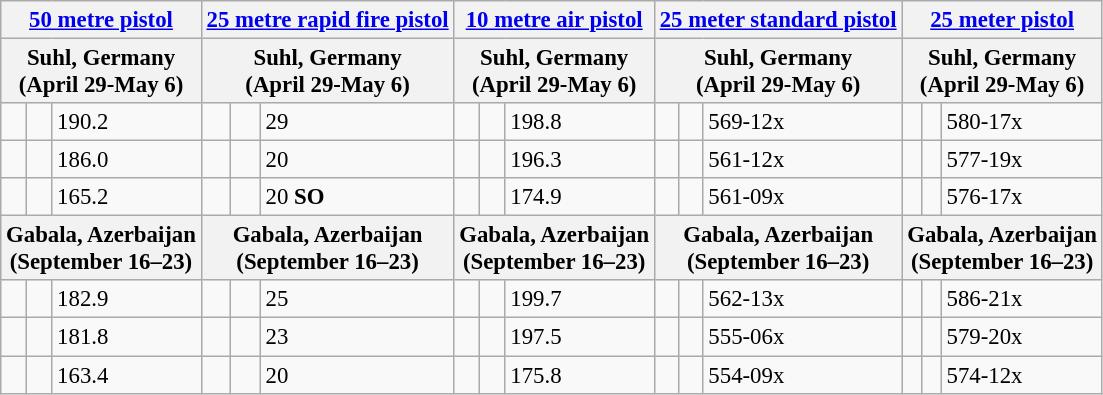<table class="wikitable" style="font-size: 95%">
<tr>
<th colspan="3"><a href='#'>50 metre pistol</a></th>
<th colspan="3"><a href='#'>25 metre rapid fire pistol</a></th>
<th colspan="3"><a href='#'>10 metre air pistol</a></th>
<th colspan="3"><a href='#'>25 meter standard pistol</a></th>
<th colspan="3"><a href='#'>25 meter pistol</a></th>
</tr>
<tr>
<th colspan="3">Suhl, Germany<br>(April 29-May 6)</th>
<th colspan="3">Suhl, Germany<br>(April 29-May 6)</th>
<th colspan="3">Suhl, Germany<br>(April 29-May 6)</th>
<th colspan="3">Suhl, Germany<br>(April 29-May 6)</th>
<th colspan="3">Suhl, Germany<br>(April 29-May 6)</th>
</tr>
<tr>
<td></td>
<td></td>
<td>190.2</td>
<td></td>
<td></td>
<td>29</td>
<td></td>
<td></td>
<td>198.8</td>
<td></td>
<td></td>
<td>569-12x</td>
<td></td>
<td></td>
<td>580-17x</td>
</tr>
<tr>
<td></td>
<td></td>
<td>186.0</td>
<td></td>
<td></td>
<td>20</td>
<td></td>
<td></td>
<td>196.3</td>
<td></td>
<td></td>
<td>561-12x</td>
<td></td>
<td></td>
<td>577-19x</td>
</tr>
<tr>
<td></td>
<td></td>
<td>165.2</td>
<td></td>
<td></td>
<td>20 <strong>SO</strong></td>
<td></td>
<td></td>
<td>174.9</td>
<td></td>
<td></td>
<td>561-09x</td>
<td></td>
<td></td>
<td>576-17x</td>
</tr>
<tr>
<th colspan="3">Gabala, Azerbaijan<br>(September 16–23)</th>
<th colspan="3">Gabala, Azerbaijan<br>(September 16–23)</th>
<th colspan="3">Gabala, Azerbaijan<br>(September 16–23)</th>
<th colspan="3">Gabala, Azerbaijan<br>(September 16–23)</th>
<th colspan="3">Gabala, Azerbaijan<br>(September 16–23)</th>
</tr>
<tr>
<td></td>
<td></td>
<td>182.9</td>
<td></td>
<td></td>
<td>25</td>
<td></td>
<td></td>
<td>199.7</td>
<td></td>
<td></td>
<td>562-13x</td>
<td></td>
<td></td>
<td>586-21x</td>
</tr>
<tr>
<td></td>
<td></td>
<td>181.8</td>
<td></td>
<td></td>
<td>23</td>
<td></td>
<td></td>
<td>197.5</td>
<td></td>
<td></td>
<td>555-06x</td>
<td></td>
<td></td>
<td>579-20x</td>
</tr>
<tr>
<td></td>
<td></td>
<td>163.4</td>
<td></td>
<td></td>
<td>20</td>
<td></td>
<td></td>
<td>175.8</td>
<td></td>
<td></td>
<td>554-09x</td>
<td></td>
<td></td>
<td>574-12x</td>
</tr>
</table>
